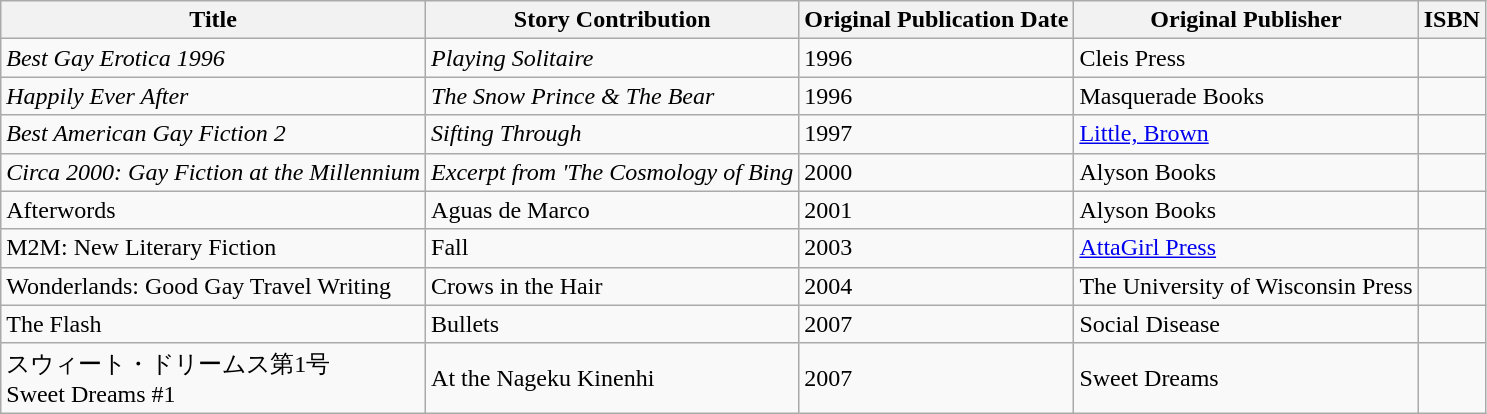<table class="wikitable sortable">
<tr>
<th>Title</th>
<th>Story Contribution</th>
<th>Original Publication Date</th>
<th>Original Publisher</th>
<th>ISBN</th>
</tr>
<tr>
<td><em>Best Gay Erotica 1996</em></td>
<td><em>Playing Solitaire</em></td>
<td>1996</td>
<td>Cleis Press</td>
<td></td>
</tr>
<tr>
<td><em>Happily Ever After</em></td>
<td><em>The Snow Prince & The Bear</em></td>
<td>1996</td>
<td>Masquerade Books</td>
<td></td>
</tr>
<tr>
<td><em>Best American Gay Fiction 2</em></td>
<td><em>Sifting Through</em></td>
<td>1997</td>
<td><a href='#'>Little, Brown</a></td>
<td></td>
</tr>
<tr>
<td><em>Circa 2000: Gay Fiction at the Millennium</em></td>
<td><em>Excerpt from 'The Cosmology of Bing<strong></td>
<td>2000</td>
<td>Alyson Books</td>
<td></td>
</tr>
<tr>
<td></em>Afterwords<em></td>
<td></em>Aguas de Marco<em></td>
<td>2001</td>
<td>Alyson Books</td>
<td></td>
</tr>
<tr>
<td></em>M2M: New Literary Fiction<em></td>
<td></em>Fall<em></td>
<td>2003</td>
<td><a href='#'>AttaGirl Press</a></td>
<td></td>
</tr>
<tr>
<td></em>Wonderlands: Good Gay Travel Writing<em></td>
<td></em>Crows in the Hair<em></td>
<td>2004</td>
<td>The University of Wisconsin Press</td>
<td></td>
</tr>
<tr>
<td></em>The Flash<em></td>
<td></em>Bullets<em></td>
<td>2007</td>
<td>Social Disease</td>
<td></td>
</tr>
<tr>
<td>スウィート・ドリームス第1号<br></em>Sweet Dreams #1<em></td>
<td></em>At the Nageku Kinenhi<em></td>
<td>2007</td>
<td>Sweet Dreams</td>
<td></td>
</tr>
</table>
